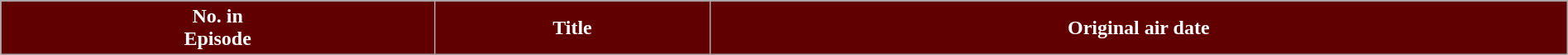<table class="wikitable plainrowheaders" style="width:100%; margin:auto">
<tr>
<th ! style="background:#600000; color:#fff; text-align:center;">No. in<br>Episode</th>
<th ! style="background:#600000; color:#fff; text-align:center;">Title</th>
<th ! style="background:#600000; color:#fff; text-align:center;">Original air date<br>








</th>
</tr>
</table>
